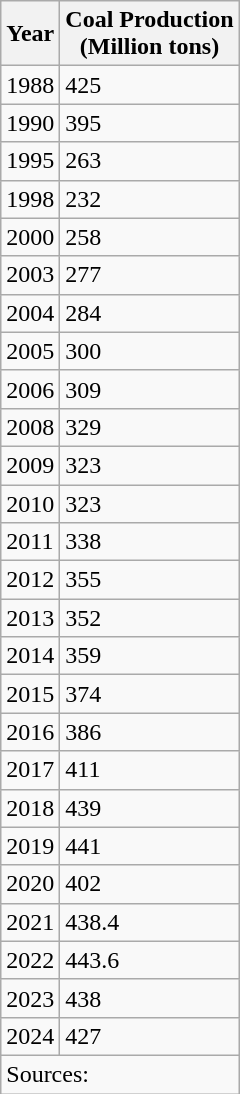<table class="wikitable">
<tr>
<th>Year</th>
<th>Coal Production <br>(Million tons)</th>
</tr>
<tr>
<td>1988</td>
<td>425</td>
</tr>
<tr>
<td>1990</td>
<td>395</td>
</tr>
<tr>
<td>1995</td>
<td>263</td>
</tr>
<tr>
<td>1998</td>
<td>232</td>
</tr>
<tr>
<td>2000</td>
<td>258</td>
</tr>
<tr>
<td>2003</td>
<td>277</td>
</tr>
<tr>
<td>2004</td>
<td>284</td>
</tr>
<tr>
<td>2005</td>
<td>300</td>
</tr>
<tr>
<td>2006</td>
<td>309</td>
</tr>
<tr>
<td>2008</td>
<td>329</td>
</tr>
<tr>
<td>2009</td>
<td>323</td>
</tr>
<tr>
<td>2010</td>
<td>323</td>
</tr>
<tr>
<td>2011</td>
<td>338</td>
</tr>
<tr>
<td>2012</td>
<td>355</td>
</tr>
<tr>
<td>2013</td>
<td>352</td>
</tr>
<tr>
<td>2014</td>
<td>359</td>
</tr>
<tr>
<td>2015</td>
<td>374</td>
</tr>
<tr>
<td>2016</td>
<td>386</td>
</tr>
<tr>
<td>2017</td>
<td>411</td>
</tr>
<tr>
<td>2018</td>
<td>439</td>
</tr>
<tr>
<td>2019</td>
<td>441</td>
</tr>
<tr>
<td>2020</td>
<td>402</td>
</tr>
<tr>
<td>2021</td>
<td>438.4</td>
</tr>
<tr>
<td>2022</td>
<td>443.6</td>
</tr>
<tr>
<td>2023</td>
<td>438</td>
</tr>
<tr>
<td>2024</td>
<td>427</td>
</tr>
<tr>
<td colspan="8" align="left">Sources:</td>
</tr>
</table>
